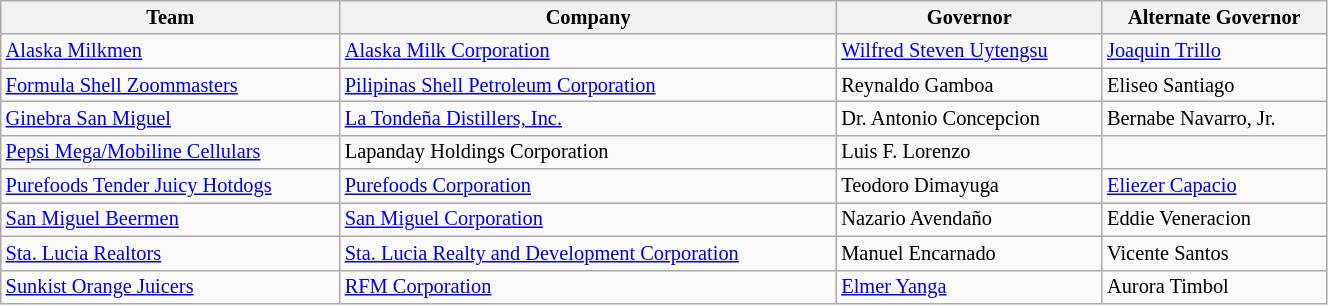<table class="wikitable sortable" style="font-size:85%; width:70%">
<tr>
<th>Team</th>
<th>Company</th>
<th>Governor</th>
<th>Alternate Governor</th>
</tr>
<tr>
<td><a href='#'>Alaska Milkmen</a></td>
<td><a href='#'>Alaska Milk Corporation</a></td>
<td><a href='#'>Wilfred Steven Uytengsu</a></td>
<td><a href='#'>Joaquin Trillo</a></td>
</tr>
<tr>
<td><a href='#'>Formula Shell Zoommasters</a></td>
<td><a href='#'>Pilipinas Shell Petroleum Corporation</a></td>
<td>Reynaldo Gamboa</td>
<td>Eliseo Santiago</td>
</tr>
<tr>
<td><a href='#'>Ginebra San Miguel</a></td>
<td><a href='#'>La Tondeña Distillers, Inc.</a></td>
<td>Dr. Antonio Concepcion</td>
<td>Bernabe Navarro, Jr.</td>
</tr>
<tr>
<td><a href='#'>Pepsi Mega/Mobiline Cellulars</a></td>
<td>Lapanday Holdings Corporation</td>
<td>Luis F. Lorenzo</td>
<td></td>
</tr>
<tr>
<td><a href='#'>Purefoods Tender Juicy Hotdogs</a></td>
<td><a href='#'>Purefoods Corporation</a></td>
<td>Teodoro Dimayuga</td>
<td><a href='#'>Eliezer Capacio</a></td>
</tr>
<tr>
<td><a href='#'>San Miguel Beermen</a></td>
<td><a href='#'>San Miguel Corporation</a></td>
<td>Nazario Avendaño</td>
<td>Eddie Veneracion</td>
</tr>
<tr>
<td><a href='#'>Sta. Lucia Realtors</a></td>
<td><a href='#'>Sta. Lucia Realty and Development Corporation</a></td>
<td>Manuel Encarnado</td>
<td>Vicente Santos</td>
</tr>
<tr>
<td><a href='#'>Sunkist Orange Juicers</a></td>
<td><a href='#'>RFM Corporation</a></td>
<td><a href='#'>Elmer Yanga</a></td>
<td>Aurora Timbol</td>
</tr>
</table>
